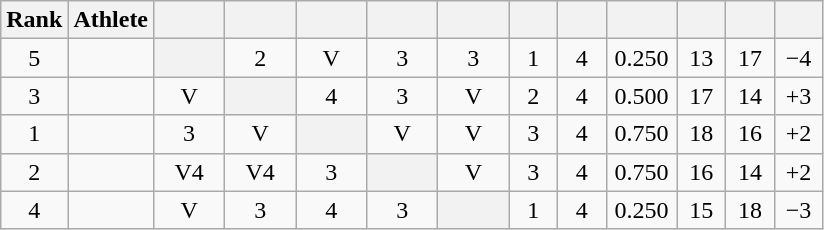<table class="wikitable" style="text-align:center">
<tr>
<th width=30>Rank</th>
<th>Athlete</th>
<th width="40"></th>
<th width="40"></th>
<th width="40"></th>
<th width="40"></th>
<th width="40"></th>
<th width="25"></th>
<th width="25"></th>
<th width="40"></th>
<th width="25"></th>
<th width="25"></th>
<th width="25"></th>
</tr>
<tr>
<td>5</td>
<td align=left></td>
<th></th>
<td>2</td>
<td>V</td>
<td>3</td>
<td>3</td>
<td>1</td>
<td>4</td>
<td>0.250</td>
<td>13</td>
<td>17</td>
<td>−4</td>
</tr>
<tr>
<td>3</td>
<td align=left></td>
<td>V</td>
<th></th>
<td>4</td>
<td>3</td>
<td>V</td>
<td>2</td>
<td>4</td>
<td>0.500</td>
<td>17</td>
<td>14</td>
<td>+3</td>
</tr>
<tr>
<td>1</td>
<td align=left></td>
<td>3</td>
<td>V</td>
<th></th>
<td>V</td>
<td>V</td>
<td>3</td>
<td>4</td>
<td>0.750</td>
<td>18</td>
<td>16</td>
<td>+2</td>
</tr>
<tr>
<td>2</td>
<td align=left></td>
<td>V4</td>
<td>V4</td>
<td>3</td>
<th></th>
<td>V</td>
<td>3</td>
<td>4</td>
<td>0.750</td>
<td>16</td>
<td>14</td>
<td>+2</td>
</tr>
<tr>
<td>4</td>
<td align=left></td>
<td>V</td>
<td>3</td>
<td>4</td>
<td>3</td>
<th></th>
<td>1</td>
<td>4</td>
<td>0.250</td>
<td>15</td>
<td>18</td>
<td>−3</td>
</tr>
</table>
